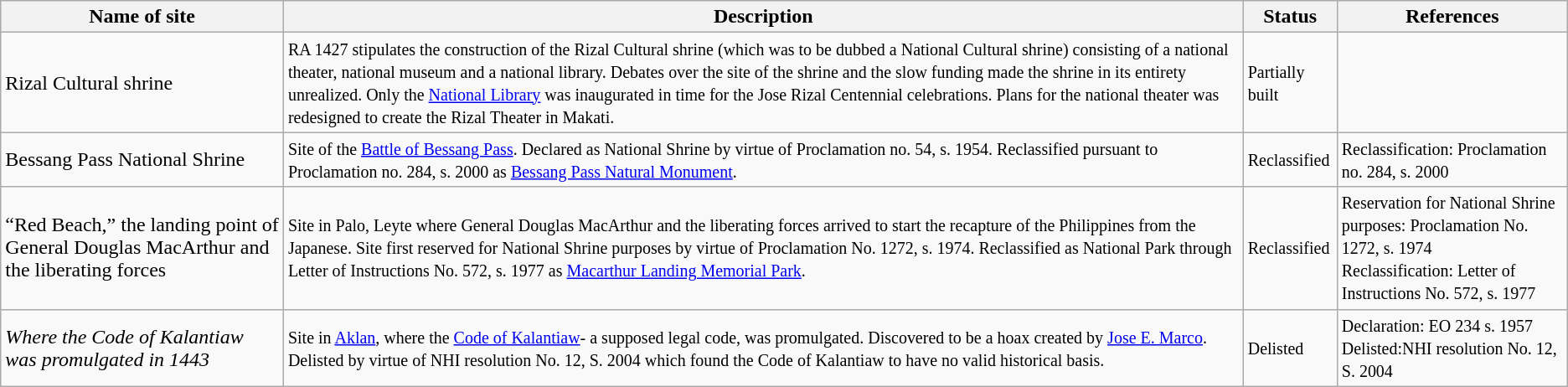<table class="wikitable">
<tr>
<th>Name of site</th>
<th>Description</th>
<th>Status</th>
<th>References</th>
</tr>
<tr>
<td>Rizal Cultural shrine</td>
<td><small>RA  1427 stipulates the construction of the Rizal Cultural shrine (which was to be dubbed a National Cultural shrine) consisting of a national theater, national museum and a national library. Debates over the site of the shrine and the slow funding made the shrine in its entirety unrealized. Only the <a href='#'>National Library</a> was inaugurated in time for the Jose Rizal Centennial celebrations. Plans for the national theater was redesigned to create the Rizal Theater in Makati</small><small>.</small></td>
<td><small>Partially built</small></td>
<td><small></small></td>
</tr>
<tr>
<td>Bessang Pass National Shrine</td>
<td><small>Site of the <a href='#'>Battle of Bessang Pass</a>. Declared as National Shrine by virtue of Proclamation no. 54, s. 1954. Reclassified pursuant to Proclamation no. 284,  s. 2000 as <a href='#'>Bessang Pass Natural Monument</a>.</small></td>
<td><small>Reclassified</small></td>
<td><small>Reclassification: Proclamation no. 284,  s. 2000 </small></td>
</tr>
<tr>
<td>“Red Beach,” the landing point of General Douglas MacArthur and the liberating forces</td>
<td><small>Site in Palo, Leyte where General Douglas MacArthur and the liberating forces arrived to start the recapture of the Philippines from the Japanese. Site first reserved for National Shrine purposes by virtue of  Proclamation No. 1272, s. 1974. Reclassified as National Park through Letter of Instructions No. 572, s. 1977 as <a href='#'>Macarthur Landing Memorial Park</a>.</small></td>
<td><small>Reclassified</small></td>
<td><small>Reservation for National Shrine purposes: Proclamation No. 1272, s. 1974</small><br><small>Reclassification: Letter of Instructions No. 572, s. 1977</small></td>
</tr>
<tr>
<td><em>Where the Code of Kalantiaw was promulgated in 1443</em></td>
<td><small>Site in <a href='#'>Aklan</a>, where the <a href='#'>Code of Kalantiaw</a>- a supposed legal code, was promulgated. Discovered to be a hoax created by <a href='#'>Jose E. Marco</a>. Delisted by virtue of NHI resolution No. 12, S. 2004 which found the Code of Kalantiaw to have no valid historical basis.</small></td>
<td><small>Delisted</small></td>
<td><small>Declaration: EO 234 s. 1957 Delisted:NHI resolution No. 12, S. 2004  </small></td>
</tr>
</table>
